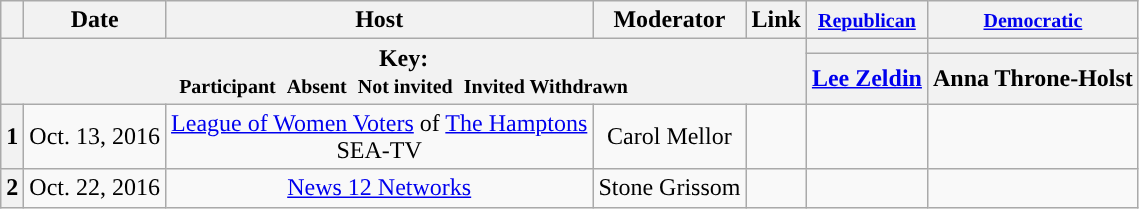<table class="wikitable" style="text-align:center;">
<tr>
<th scope="col"></th>
<th scope="col">Date</th>
<th scope="col">Host</th>
<th scope="col">Moderator</th>
<th scope="col">Link</th>
<th scope="col"><small><a href='#'>Republican</a></small></th>
<th scope="col"><small><a href='#'>Democratic</a></small></th>
</tr>
<tr>
<th colspan="5" rowspan="2">Key:<br> <small>Participant </small>  <small>Absent </small>  <small>Not invited </small>  <small>Invited  Withdrawn</small></th>
<th scope="col" style="background:"></th>
<th scope="col" style="background:"></th>
</tr>
<tr>
<th scope="col"><a href='#'>Lee Zeldin</a></th>
<th scope="col">Anna Throne-Holst</th>
</tr>
<tr>
<th>1</th>
<td style="white-space:nowrap;">Oct. 13, 2016</td>
<td style="white-space:nowrap;"><a href='#'>League of Women Voters</a> of <a href='#'>The Hamptons</a><br>SEA-TV</td>
<td style="white-space:nowrap;">Carol Mellor</td>
<td style="white-space:nowrap;"></td>
<td></td>
<td></td>
</tr>
<tr>
<th>2</th>
<td style="white-space:nowrap;">Oct. 22, 2016</td>
<td style="white-space:nowrap;"><a href='#'>News 12 Networks</a></td>
<td style="white-space:nowrap;">Stone Grissom</td>
<td style="white-space:nowrap;"></td>
<td></td>
<td></td>
</tr>
</table>
